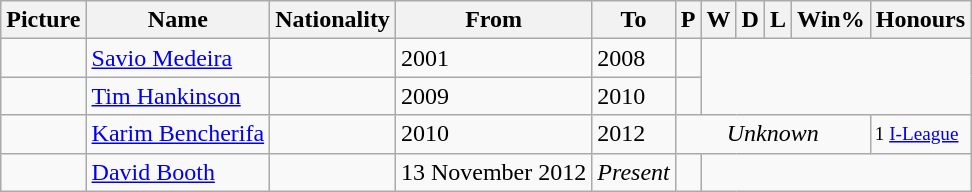<table class="wikitable sortable" style="text-align: center">
<tr>
<th>Picture</th>
<th>Name</th>
<th>Nationality</th>
<th>From</th>
<th class="unsortable">To</th>
<th>P</th>
<th>W</th>
<th>D</th>
<th>L</th>
<th>Win%</th>
<th class="unsortable">Honours</th>
</tr>
<tr>
<td></td>
<td align=left><a href='#'>Savio Medeira</a></td>
<td></td>
<td align=left>2001</td>
<td align=left>2008<br></td>
<td></td>
</tr>
<tr>
<td></td>
<td align=left><a href='#'>Tim Hankinson</a></td>
<td></td>
<td align=left>2009</td>
<td align=left>2010<br></td>
<td align=left style="font-size: 80%"></td>
</tr>
<tr>
<td></td>
<td align=left><a href='#'>Karim Bencherifa</a></td>
<td></td>
<td align=left>2010</td>
<td align=left>2012</td>
<td colspan="5"><em>Unknown</em></td>
<td align=left style="font-size: 80%">1 <a href='#'>I-League</a></td>
</tr>
<tr>
<td></td>
<td align=left><a href='#'>David Booth</a></td>
<td></td>
<td align=left>13 November 2012</td>
<td align=left><em>Present</em><br></td>
<td></td>
</tr>
</table>
